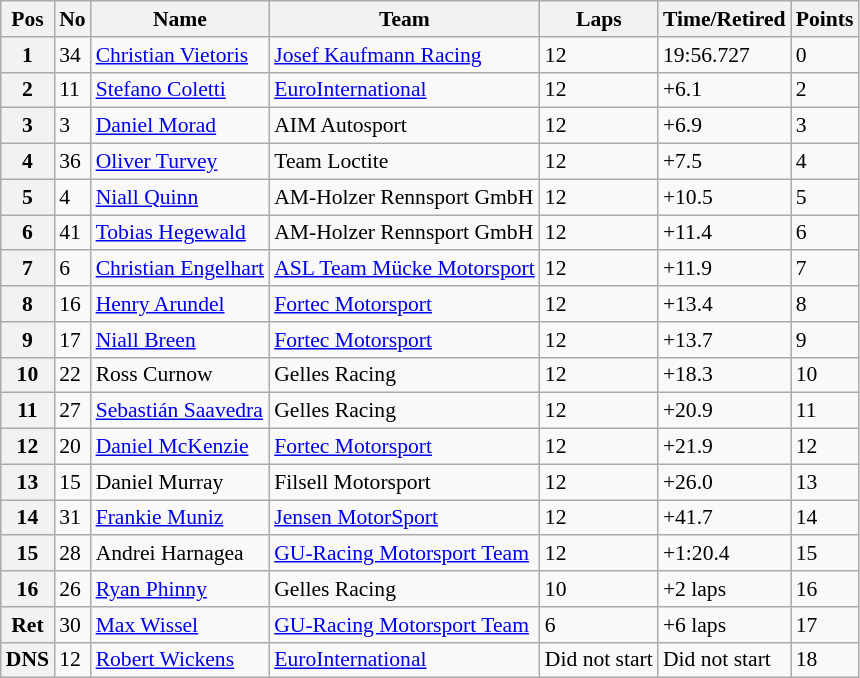<table class="wikitable mw-collapsible mw-collapsed" style="font-size: 90%">
<tr>
<th>Pos</th>
<th>No</th>
<th>Name</th>
<th>Team</th>
<th>Laps</th>
<th>Time/Retired</th>
<th>Points</th>
</tr>
<tr>
<th>1</th>
<td>34</td>
<td> <a href='#'>Christian Vietoris</a></td>
<td><a href='#'>Josef Kaufmann Racing</a></td>
<td>12</td>
<td>19:56.727</td>
<td>0</td>
</tr>
<tr>
<th>2</th>
<td>11</td>
<td> <a href='#'>Stefano Coletti</a></td>
<td><a href='#'>EuroInternational</a></td>
<td>12</td>
<td>+6.1</td>
<td>2</td>
</tr>
<tr>
<th>3</th>
<td>3</td>
<td> <a href='#'>Daniel Morad</a></td>
<td>AIM Autosport</td>
<td>12</td>
<td>+6.9</td>
<td>3</td>
</tr>
<tr>
<th>4</th>
<td>36</td>
<td> <a href='#'>Oliver Turvey</a></td>
<td>Team Loctite</td>
<td>12</td>
<td>+7.5</td>
<td>4</td>
</tr>
<tr>
<th>5</th>
<td>4</td>
<td> <a href='#'>Niall Quinn</a></td>
<td>AM-Holzer Rennsport GmbH</td>
<td>12</td>
<td>+10.5</td>
<td>5</td>
</tr>
<tr>
<th>6</th>
<td>41</td>
<td> <a href='#'>Tobias Hegewald</a></td>
<td>AM-Holzer Rennsport GmbH</td>
<td>12</td>
<td>+11.4</td>
<td>6</td>
</tr>
<tr>
<th>7</th>
<td>6</td>
<td> <a href='#'>Christian Engelhart</a></td>
<td><a href='#'>ASL Team Mücke Motorsport</a></td>
<td>12</td>
<td>+11.9</td>
<td>7</td>
</tr>
<tr>
<th>8</th>
<td>16</td>
<td> <a href='#'>Henry Arundel</a></td>
<td><a href='#'>Fortec Motorsport</a></td>
<td>12</td>
<td>+13.4</td>
<td>8</td>
</tr>
<tr>
<th>9</th>
<td>17</td>
<td> <a href='#'>Niall Breen</a></td>
<td><a href='#'>Fortec Motorsport</a></td>
<td>12</td>
<td>+13.7</td>
<td>9</td>
</tr>
<tr>
<th>10</th>
<td>22</td>
<td> Ross Curnow</td>
<td>Gelles Racing</td>
<td>12</td>
<td>+18.3</td>
<td>10</td>
</tr>
<tr>
<th>11</th>
<td>27</td>
<td> <a href='#'>Sebastián Saavedra</a></td>
<td>Gelles Racing</td>
<td>12</td>
<td>+20.9</td>
<td>11</td>
</tr>
<tr>
<th>12</th>
<td>20</td>
<td> <a href='#'>Daniel McKenzie</a></td>
<td><a href='#'>Fortec Motorsport</a></td>
<td>12</td>
<td>+21.9</td>
<td>12</td>
</tr>
<tr>
<th>13</th>
<td>15</td>
<td> Daniel Murray</td>
<td>Filsell Motorsport</td>
<td>12</td>
<td>+26.0</td>
<td>13</td>
</tr>
<tr>
<th>14</th>
<td>31</td>
<td> <a href='#'>Frankie Muniz</a></td>
<td><a href='#'>Jensen MotorSport</a></td>
<td>12</td>
<td>+41.7</td>
<td>14</td>
</tr>
<tr>
<th>15</th>
<td>28</td>
<td> Andrei Harnagea</td>
<td><a href='#'>GU-Racing Motorsport Team</a></td>
<td>12</td>
<td>+1:20.4</td>
<td>15</td>
</tr>
<tr>
<th>16</th>
<td>26</td>
<td> <a href='#'>Ryan Phinny</a></td>
<td>Gelles Racing</td>
<td>10</td>
<td>+2 laps</td>
<td>16</td>
</tr>
<tr>
<th>Ret</th>
<td>30</td>
<td> <a href='#'>Max Wissel</a></td>
<td><a href='#'>GU-Racing Motorsport Team</a></td>
<td>6</td>
<td>+6 laps</td>
<td>17</td>
</tr>
<tr>
<th>DNS</th>
<td>12</td>
<td> <a href='#'>Robert Wickens</a></td>
<td><a href='#'>EuroInternational</a></td>
<td>Did not start</td>
<td>Did not start</td>
<td>18</td>
</tr>
</table>
